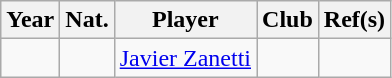<table class="wikitable">
<tr>
<th>Year</th>
<th>Nat.</th>
<th>Player</th>
<th>Club</th>
<th>Ref(s)</th>
</tr>
<tr>
<td></td>
<td></td>
<td><a href='#'>Javier Zanetti</a></td>
<td></td>
<td></td>
</tr>
</table>
